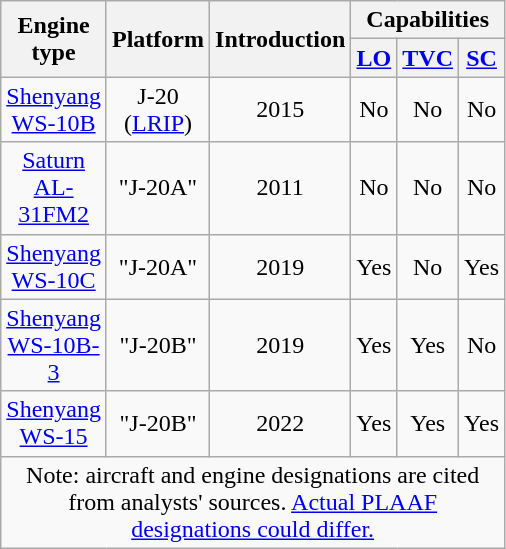<table class="wikitable floatright" width="25%" style="text-align: center;">
<tr>
<th rowspan="2" style="width:28%;">Engine type</th>
<th rowspan="2" style="width:24%;">Platform</th>
<th rowspan="2" style="width:24%;">Introduction</th>
<th colspan="3" style="width:24%;">Capabilities</th>
</tr>
<tr>
<th style="width:8%;"><a href='#'>LO</a></th>
<th style="width:8%;"><a href='#'>TVC</a></th>
<th style="width:8%;"><a href='#'>SC</a></th>
</tr>
<tr>
<td><a href='#'>Shenyang WS-10B</a></td>
<td>J-20 (<a href='#'>LRIP</a>)</td>
<td>2015</td>
<td>No</td>
<td>No</td>
<td>No</td>
</tr>
<tr>
<td><a href='#'>Saturn AL-31FM2</a></td>
<td>"J-20A"</td>
<td>2011</td>
<td>No</td>
<td>No</td>
<td>No</td>
</tr>
<tr>
<td><a href='#'>Shenyang WS-10C</a></td>
<td>"J-20A"</td>
<td>2019</td>
<td>Yes</td>
<td>No</td>
<td>Yes</td>
</tr>
<tr>
<td><a href='#'>Shenyang WS-10B-3</a></td>
<td>"J-20B"</td>
<td>2019</td>
<td>Yes</td>
<td>Yes</td>
<td>No</td>
</tr>
<tr>
<td><a href='#'>Shenyang WS-15</a></td>
<td>"J-20B"</td>
<td>2022</td>
<td>Yes</td>
<td>Yes</td>
<td>Yes</td>
</tr>
<tr>
<td colspan="6">Note: aircraft and engine designations are cited from analysts' sources. <a href='#'>Actual PLAAF designations could differ.</a></td>
</tr>
</table>
